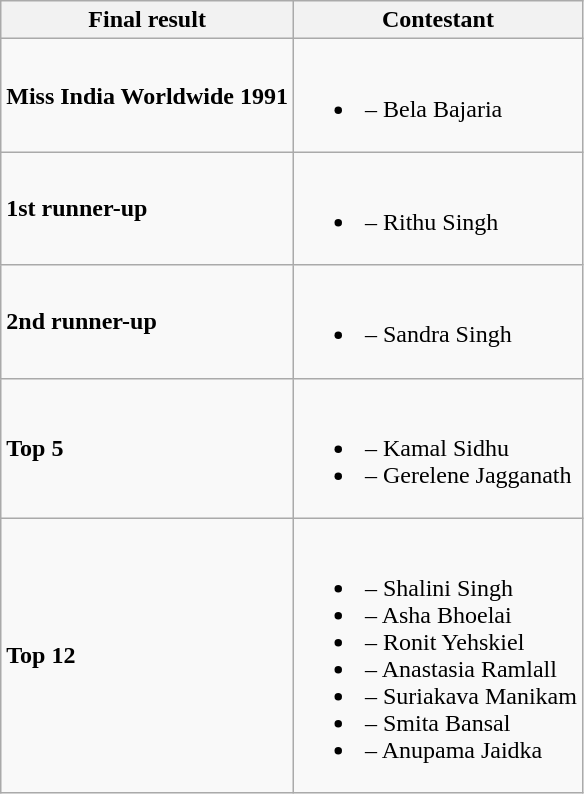<table class="wikitable">
<tr>
<th>Final result</th>
<th>Contestant</th>
</tr>
<tr>
<td><strong>Miss India Worldwide 1991</strong></td>
<td><br><ul><li><strong></strong> – Bela Bajaria</li></ul></td>
</tr>
<tr>
<td><strong>1st runner-up</strong></td>
<td><br><ul><li><strong></strong> – Rithu Singh</li></ul></td>
</tr>
<tr>
<td><strong>2nd runner-up</strong></td>
<td><br><ul><li><strong></strong> – Sandra Singh</li></ul></td>
</tr>
<tr>
<td><strong>Top 5</strong></td>
<td><br><ul><li><strong></strong> – Kamal Sidhu</li><li><strong></strong> – Gerelene Jagganath</li></ul></td>
</tr>
<tr>
<td><strong>Top 12</strong></td>
<td><br><ul><li><strong></strong> – Shalini Singh</li><li><strong></strong> – Asha Bhoelai</li><li><strong></strong> – Ronit Yehskiel</li><li><strong></strong> – Anastasia Ramlall</li><li><strong></strong> – Suriakava Manikam</li><li><strong></strong> – Smita Bansal</li><li><strong></strong> – Anupama Jaidka</li></ul></td>
</tr>
</table>
